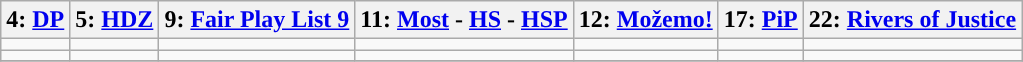<table class="wikitable" style="text-align:center;">
<tr>
<th>4: <a href='#'>DP</a></th>
<th>5: <a href='#'>HDZ</a></th>
<th>9: <a href='#'>Fair Play List 9</a></th>
<th>11: <a href='#'>Most</a> - <a href='#'>HS</a> - <a href='#'>HSP</a></th>
<th>12: <a href='#'>Možemo!</a></th>
<th>17: <a href='#'>PiP</a></th>
<th>22: <a href='#'>Rivers of Justice</a></th>
</tr>
<tr>
<td style="background: "></td>
<td style="background: "></td>
<td style="background: "></td>
<td style="background: "></td>
<td style="background: "></td>
<td style="background: "></td>
<td style="background: "></td>
</tr>
<tr>
<td align=center style="vertical-align:top"></td>
<td align=center style="vertical-align:top"></td>
<td align=center style="vertical-align:top"></td>
<td align=center style="vertical-align:top"></td>
<td align=center style="vertical-align:top"></td>
<td align=center style="vertical-align:top"></td>
<td align=center style="vertical-align:top"></td>
</tr>
<tr>
</tr>
</table>
